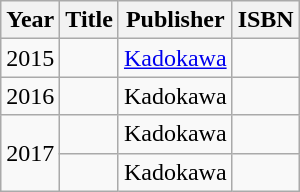<table class="wikitable">
<tr>
<th>Year</th>
<th>Title</th>
<th>Publisher</th>
<th>ISBN</th>
</tr>
<tr>
<td>2015</td>
<td><strong></strong></td>
<td><a href='#'>Kadokawa</a></td>
<td></td>
</tr>
<tr>
<td>2016</td>
<td><strong></strong></td>
<td>Kadokawa</td>
<td></td>
</tr>
<tr>
<td rowspan="2">2017</td>
<td><strong></strong> </td>
<td>Kadokawa</td>
<td></td>
</tr>
<tr>
<td><strong></strong> </td>
<td>Kadokawa</td>
<td></td>
</tr>
</table>
